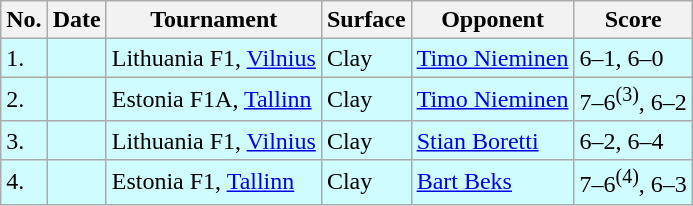<table class="sortable wikitable">
<tr>
<th>No.</th>
<th>Date</th>
<th>Tournament</th>
<th>Surface</th>
<th>Opponent</th>
<th class="unsortable">Score</th>
</tr>
<tr style="background:#cffcff;">
<td>1.</td>
<td></td>
<td>Lithuania F1, <a href='#'>Vilnius</a></td>
<td>Clay</td>
<td> <a href='#'>Timo Nieminen</a></td>
<td>6–1, 6–0</td>
</tr>
<tr style="background:#cffcff;">
<td>2.</td>
<td></td>
<td>Estonia F1A, <a href='#'>Tallinn</a></td>
<td>Clay</td>
<td> <a href='#'>Timo Nieminen</a></td>
<td>7–6<sup>(3)</sup>, 6–2</td>
</tr>
<tr style="background:#cffcff;">
<td>3.</td>
<td></td>
<td>Lithuania F1, <a href='#'>Vilnius</a></td>
<td>Clay</td>
<td> <a href='#'>Stian Boretti</a></td>
<td>6–2, 6–4</td>
</tr>
<tr style="background:#cffcff;">
<td>4.</td>
<td></td>
<td>Estonia F1, <a href='#'>Tallinn</a></td>
<td>Clay</td>
<td> <a href='#'>Bart Beks</a></td>
<td>7–6<sup>(4)</sup>, 6–3</td>
</tr>
</table>
